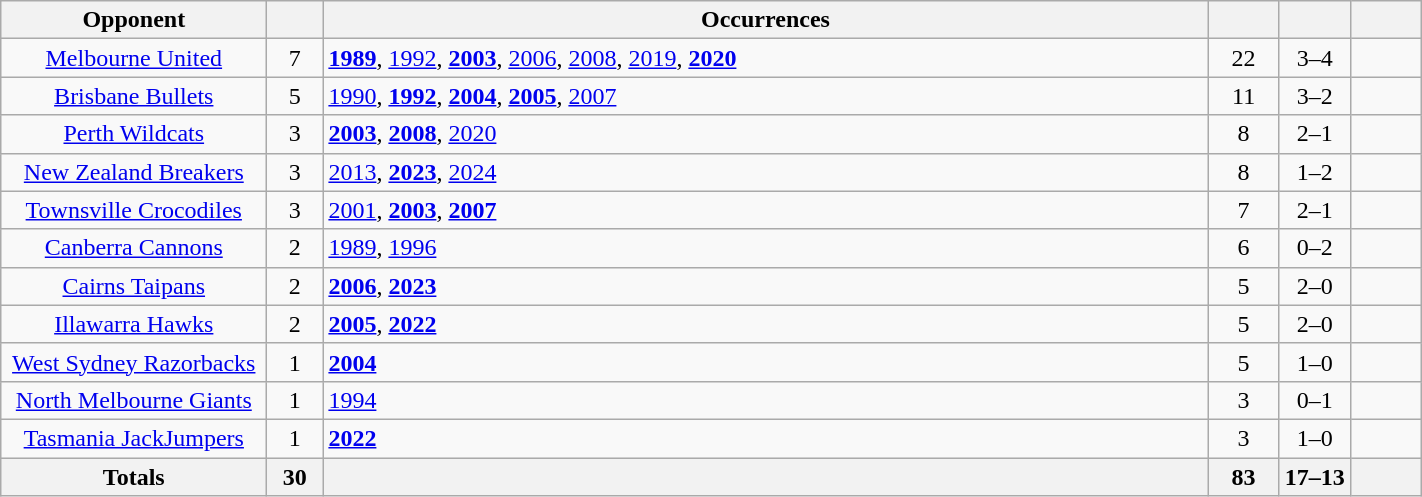<table class="wikitable sortable" style="text-align: center; width: 75%;">
<tr>
<th width="170">Opponent</th>
<th width="30"></th>
<th>Occurrences</th>
<th width="40"></th>
<th width="40"></th>
<th width="40"></th>
</tr>
<tr>
<td><a href='#'>Melbourne United</a></td>
<td>7</td>
<td align=left><strong><a href='#'>1989</a></strong>, <a href='#'>1992</a>, <strong><a href='#'>2003</a></strong>, <a href='#'>2006</a>, <a href='#'>2008</a>, <a href='#'>2019</a>, <strong><a href='#'>2020</a></strong></td>
<td>22</td>
<td>3–4</td>
<td></td>
</tr>
<tr>
<td><a href='#'>Brisbane Bullets</a></td>
<td>5</td>
<td align=left><a href='#'>1990</a>, <strong><a href='#'>1992</a></strong>, <strong><a href='#'>2004</a></strong>, <strong><a href='#'>2005</a></strong>, <a href='#'>2007</a></td>
<td>11</td>
<td>3–2</td>
<td></td>
</tr>
<tr>
<td><a href='#'>Perth Wildcats</a></td>
<td>3</td>
<td align=left><strong><a href='#'>2003</a></strong>, <strong><a href='#'>2008</a></strong>, <a href='#'>2020</a></td>
<td>8</td>
<td>2–1</td>
<td></td>
</tr>
<tr>
<td><a href='#'>New Zealand Breakers</a></td>
<td>3</td>
<td align=left><a href='#'>2013</a>, <strong><a href='#'>2023</a></strong>, <a href='#'>2024</a></td>
<td>8</td>
<td>1–2</td>
<td></td>
</tr>
<tr>
<td><a href='#'>Townsville Crocodiles</a></td>
<td>3</td>
<td align=left><a href='#'>2001</a>, <strong><a href='#'>2003</a></strong>, <strong><a href='#'>2007</a></strong></td>
<td>7</td>
<td>2–1</td>
<td></td>
</tr>
<tr>
<td><a href='#'>Canberra Cannons</a></td>
<td>2</td>
<td align=left><a href='#'>1989</a>, <a href='#'>1996</a></td>
<td>6</td>
<td>0–2</td>
<td></td>
</tr>
<tr>
<td><a href='#'>Cairns Taipans</a></td>
<td>2</td>
<td align=left><strong><a href='#'>2006</a></strong>, <strong><a href='#'>2023</a></strong></td>
<td>5</td>
<td>2–0</td>
<td></td>
</tr>
<tr>
<td><a href='#'>Illawarra Hawks</a></td>
<td>2</td>
<td align=left><strong><a href='#'>2005</a></strong>, <strong><a href='#'>2022</a></strong></td>
<td>5</td>
<td>2–0</td>
<td></td>
</tr>
<tr>
<td><a href='#'>West Sydney Razorbacks</a></td>
<td>1</td>
<td align=left><strong><a href='#'>2004</a></strong></td>
<td>5</td>
<td>1–0</td>
<td></td>
</tr>
<tr>
<td><a href='#'>North Melbourne Giants</a></td>
<td>1</td>
<td align=left><a href='#'>1994</a></td>
<td>3</td>
<td>0–1</td>
<td></td>
</tr>
<tr>
<td><a href='#'>Tasmania JackJumpers</a></td>
<td>1</td>
<td align=left><strong><a href='#'>2022</a></strong></td>
<td>3</td>
<td>1–0</td>
<td></td>
</tr>
<tr>
<th width="170">Totals</th>
<th width="30">30</th>
<th></th>
<th width="40">83</th>
<th width="40">17–13</th>
<th width="40"></th>
</tr>
</table>
